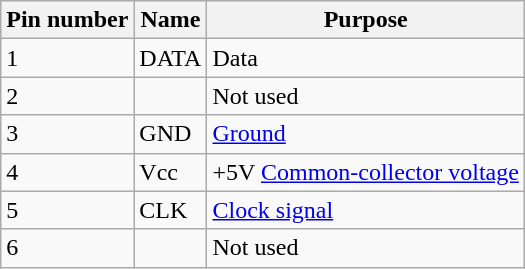<table class="wikitable" |align=right>
<tr>
<th>Pin number</th>
<th>Name</th>
<th>Purpose</th>
</tr>
<tr>
<td>1</td>
<td>DATA</td>
<td>Data</td>
</tr>
<tr>
<td>2</td>
<td></td>
<td>Not used</td>
</tr>
<tr>
<td>3</td>
<td>GND</td>
<td><a href='#'>Ground</a></td>
</tr>
<tr>
<td>4</td>
<td>Vcc</td>
<td>+5V <a href='#'>Common-collector voltage</a></td>
</tr>
<tr>
<td>5</td>
<td>CLK</td>
<td><a href='#'>Clock signal</a></td>
</tr>
<tr>
<td>6</td>
<td></td>
<td>Not used</td>
</tr>
</table>
